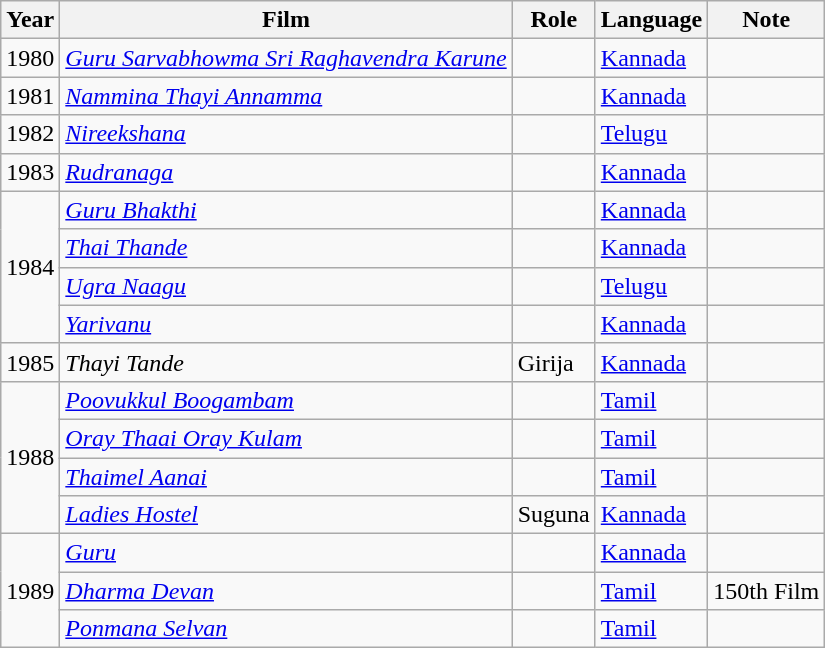<table class="wikitable sortable">
<tr>
<th>Year</th>
<th>Film</th>
<th>Role</th>
<th>Language</th>
<th>Note</th>
</tr>
<tr>
<td>1980</td>
<td><em><a href='#'>Guru Sarvabhowma Sri Raghavendra Karune</a></em></td>
<td></td>
<td><a href='#'>Kannada</a></td>
<td></td>
</tr>
<tr>
<td>1981</td>
<td><em><a href='#'>Nammina Thayi Annamma</a></em></td>
<td></td>
<td><a href='#'>Kannada</a></td>
<td></td>
</tr>
<tr>
<td>1982</td>
<td><em><a href='#'>Nireekshana</a></em></td>
<td></td>
<td><a href='#'>Telugu</a></td>
<td></td>
</tr>
<tr>
<td>1983</td>
<td><em><a href='#'>Rudranaga</a></em></td>
<td></td>
<td><a href='#'>Kannada</a></td>
<td></td>
</tr>
<tr>
<td rowspan="4">1984</td>
<td><em><a href='#'>Guru Bhakthi</a></em></td>
<td></td>
<td><a href='#'>Kannada</a></td>
<td></td>
</tr>
<tr>
<td><em><a href='#'>Thai Thande</a></em></td>
<td></td>
<td><a href='#'>Kannada</a></td>
<td></td>
</tr>
<tr>
<td><em><a href='#'>Ugra Naagu</a></em></td>
<td></td>
<td><a href='#'>Telugu</a></td>
<td></td>
</tr>
<tr>
<td><em><a href='#'>Yarivanu</a></em></td>
<td></td>
<td><a href='#'>Kannada</a></td>
<td></td>
</tr>
<tr>
<td>1985</td>
<td><em>Thayi Tande</em></td>
<td>Girija</td>
<td><a href='#'>Kannada</a></td>
<td></td>
</tr>
<tr>
<td rowspan="4">1988</td>
<td><em><a href='#'>Poovukkul Boogambam</a></em></td>
<td></td>
<td><a href='#'>Tamil</a></td>
<td></td>
</tr>
<tr>
<td><em><a href='#'>Oray Thaai Oray Kulam</a></em></td>
<td></td>
<td><a href='#'>Tamil</a></td>
<td></td>
</tr>
<tr>
<td><em><a href='#'>Thaimel Aanai</a></em></td>
<td></td>
<td><a href='#'>Tamil</a></td>
<td></td>
</tr>
<tr>
<td><em><a href='#'>Ladies Hostel</a></em></td>
<td>Suguna</td>
<td><a href='#'>Kannada</a></td>
<td></td>
</tr>
<tr>
<td rowspan="3">1989</td>
<td><em><a href='#'>Guru</a></em></td>
<td></td>
<td><a href='#'>Kannada</a></td>
<td></td>
</tr>
<tr>
<td><em><a href='#'>Dharma Devan</a></em></td>
<td></td>
<td><a href='#'>Tamil</a></td>
<td>150th Film</td>
</tr>
<tr>
<td><em><a href='#'>Ponmana Selvan</a></em></td>
<td></td>
<td><a href='#'>Tamil</a></td>
<td></td>
</tr>
</table>
